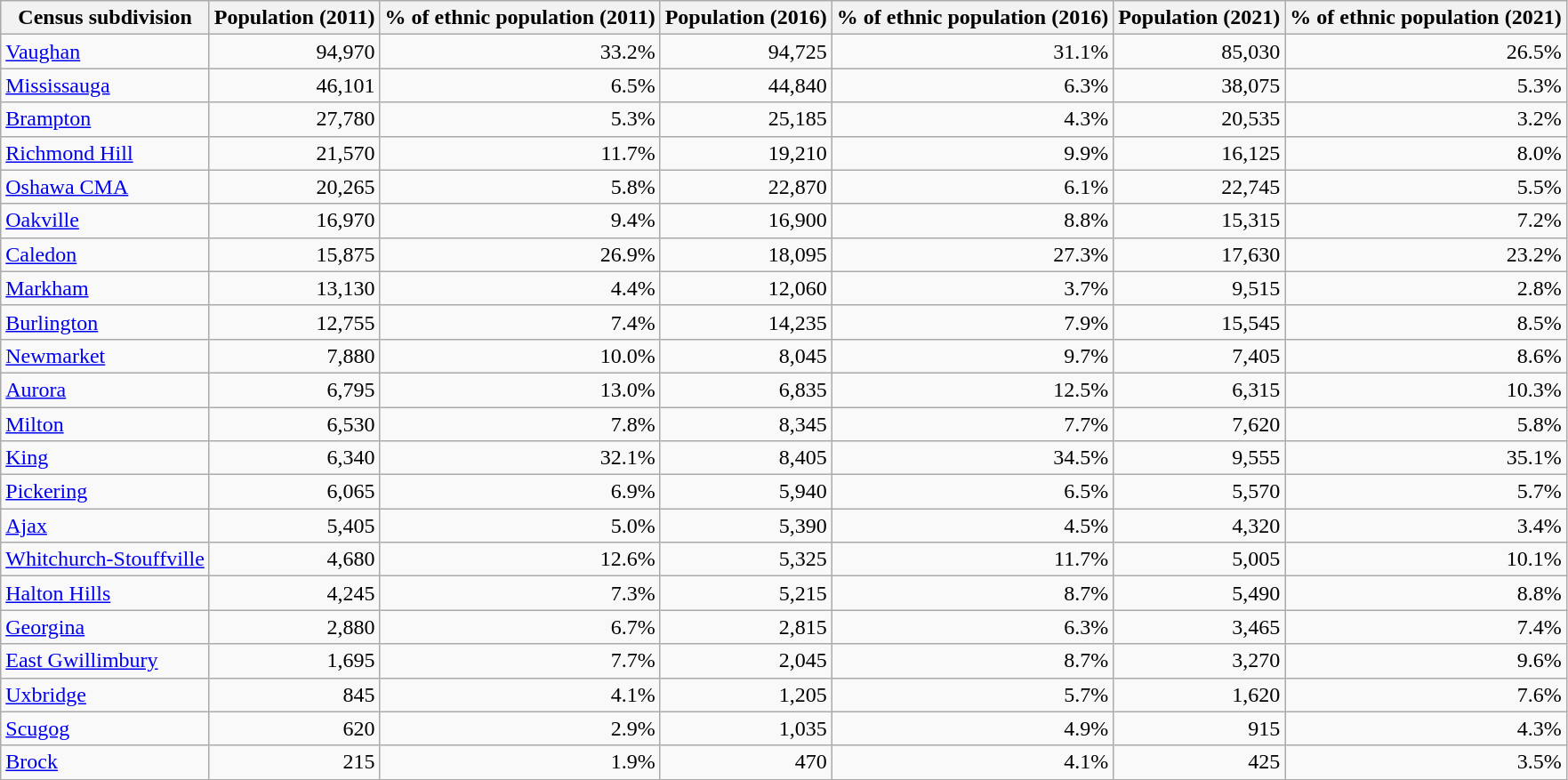<table class="wikitable sortable">
<tr>
<th>Census subdivision</th>
<th>Population (2011)</th>
<th>% of ethnic population (2011)</th>
<th>Population (2016)</th>
<th>% of ethnic population (2016)</th>
<th>Population (2021)</th>
<th>% of ethnic population (2021)</th>
</tr>
<tr>
<td><a href='#'>Vaughan</a></td>
<td align="right">94,970</td>
<td align="right">33.2%</td>
<td align="right">94,725</td>
<td align="right">31.1%</td>
<td align="right">85,030</td>
<td align="right">26.5%</td>
</tr>
<tr>
<td><a href='#'>Mississauga</a></td>
<td align="right">46,101</td>
<td align="right">6.5%</td>
<td align="right">44,840</td>
<td align="right">6.3%</td>
<td align="right">38,075</td>
<td align="right">5.3%</td>
</tr>
<tr>
<td><a href='#'>Brampton</a></td>
<td align="right">27,780</td>
<td align="right">5.3%</td>
<td align="right">25,185</td>
<td align="right">4.3%</td>
<td align="right">20,535</td>
<td align="right">3.2%</td>
</tr>
<tr>
<td><a href='#'>Richmond Hill</a></td>
<td align="right">21,570</td>
<td align="right">11.7%</td>
<td align="right">19,210</td>
<td align="right">9.9%</td>
<td align="right">16,125</td>
<td align="right">8.0%</td>
</tr>
<tr>
<td><a href='#'>Oshawa CMA</a></td>
<td align="right">20,265</td>
<td align="right">5.8%</td>
<td align="right">22,870</td>
<td align="right">6.1%</td>
<td align="right">22,745</td>
<td align="right">5.5%</td>
</tr>
<tr>
<td><a href='#'>Oakville</a></td>
<td align="right">16,970</td>
<td align="right">9.4%</td>
<td align="right">16,900</td>
<td align="right">8.8%</td>
<td align="right">15,315</td>
<td align="right">7.2%</td>
</tr>
<tr>
<td><a href='#'>Caledon</a></td>
<td align="right">15,875</td>
<td align="right">26.9%</td>
<td align="right">18,095</td>
<td align="right">27.3%</td>
<td align="right">17,630</td>
<td align="right">23.2%</td>
</tr>
<tr>
<td><a href='#'>Markham</a></td>
<td align="right">13,130</td>
<td align="right">4.4%</td>
<td align="right">12,060</td>
<td align="right">3.7%</td>
<td align="right">9,515</td>
<td align="right">2.8%</td>
</tr>
<tr>
<td><a href='#'>Burlington</a></td>
<td align="right">12,755</td>
<td align="right">7.4%</td>
<td align="right">14,235</td>
<td align="right">7.9%</td>
<td align="right">15,545</td>
<td align="right">8.5%</td>
</tr>
<tr>
<td><a href='#'>Newmarket</a></td>
<td align="right">7,880</td>
<td align="right">10.0%</td>
<td align="right">8,045</td>
<td align="right">9.7%</td>
<td align="right">7,405</td>
<td align="right">8.6%</td>
</tr>
<tr>
<td><a href='#'>Aurora</a></td>
<td align="right">6,795</td>
<td align="right">13.0%</td>
<td align="right">6,835</td>
<td align="right">12.5%</td>
<td align="right">6,315</td>
<td align="right">10.3%</td>
</tr>
<tr>
<td><a href='#'>Milton</a></td>
<td align="right">6,530</td>
<td align="right">7.8%</td>
<td align="right">8,345</td>
<td align="right">7.7%</td>
<td align="right">7,620</td>
<td align="right">5.8%</td>
</tr>
<tr>
<td><a href='#'>King</a></td>
<td align="right">6,340</td>
<td align="right">32.1%</td>
<td align="right">8,405</td>
<td align="right">34.5%</td>
<td align="right">9,555</td>
<td align="right">35.1%</td>
</tr>
<tr>
<td><a href='#'>Pickering</a></td>
<td align="right">6,065</td>
<td align="right">6.9%</td>
<td align="right">5,940</td>
<td align="right">6.5%</td>
<td align="right">5,570</td>
<td align="right">5.7%</td>
</tr>
<tr>
<td><a href='#'>Ajax</a></td>
<td align="right">5,405</td>
<td align="right">5.0%</td>
<td align="right">5,390</td>
<td align="right">4.5%</td>
<td align="right">4,320</td>
<td align="right">3.4%</td>
</tr>
<tr>
<td><a href='#'>Whitchurch-Stouffville</a></td>
<td align="right">4,680</td>
<td align="right">12.6%</td>
<td align="right">5,325</td>
<td align="right">11.7%</td>
<td align="right">5,005</td>
<td align="right">10.1%</td>
</tr>
<tr>
<td><a href='#'>Halton Hills</a></td>
<td align="right">4,245</td>
<td align="right">7.3%</td>
<td align="right">5,215</td>
<td align="right">8.7%</td>
<td align="right">5,490</td>
<td align="right">8.8%</td>
</tr>
<tr>
<td><a href='#'>Georgina</a></td>
<td align="right">2,880</td>
<td align="right">6.7%</td>
<td align="right">2,815</td>
<td align="right">6.3%</td>
<td align="right">3,465</td>
<td align="right">7.4%</td>
</tr>
<tr>
<td><a href='#'>East Gwillimbury</a></td>
<td align="right">1,695</td>
<td align="right">7.7%</td>
<td align="right">2,045</td>
<td align="right">8.7%</td>
<td align="right">3,270</td>
<td align="right">9.6%</td>
</tr>
<tr>
<td><a href='#'>Uxbridge</a></td>
<td align="right">845</td>
<td align="right">4.1%</td>
<td align="right">1,205</td>
<td align="right">5.7%</td>
<td align="right">1,620</td>
<td align="right">7.6%</td>
</tr>
<tr>
<td><a href='#'>Scugog</a></td>
<td align="right">620</td>
<td align="right">2.9%</td>
<td align="right">1,035</td>
<td align="right">4.9%</td>
<td align="right">915</td>
<td align="right">4.3%</td>
</tr>
<tr>
<td><a href='#'>Brock</a></td>
<td align="right">215</td>
<td align="right">1.9%</td>
<td align="right">470</td>
<td align="right">4.1%</td>
<td align="right">425</td>
<td align="right">3.5%</td>
</tr>
</table>
